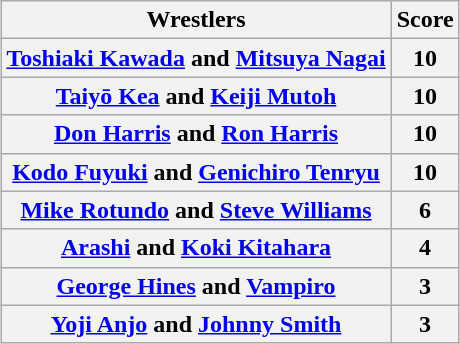<table class="wikitable" style="margin: 1em auto 1em auto">
<tr>
<th>Wrestlers</th>
<th>Score</th>
</tr>
<tr>
<th><a href='#'>Toshiaki Kawada</a> and <a href='#'>Mitsuya Nagai</a></th>
<th>10</th>
</tr>
<tr>
<th><a href='#'>Taiyō Kea</a> and <a href='#'>Keiji Mutoh</a></th>
<th>10</th>
</tr>
<tr>
<th><a href='#'>Don Harris</a> and <a href='#'>Ron Harris</a></th>
<th>10</th>
</tr>
<tr>
<th><a href='#'>Kodo Fuyuki</a> and <a href='#'>Genichiro Tenryu</a></th>
<th>10</th>
</tr>
<tr>
<th><a href='#'>Mike Rotundo</a> and <a href='#'>Steve Williams</a></th>
<th>6</th>
</tr>
<tr>
<th><a href='#'>Arashi</a> and <a href='#'>Koki Kitahara</a></th>
<th>4</th>
</tr>
<tr>
<th><a href='#'>George Hines</a> and <a href='#'>Vampiro</a></th>
<th>3</th>
</tr>
<tr>
<th><a href='#'>Yoji Anjo</a> and <a href='#'>Johnny Smith</a></th>
<th>3</th>
</tr>
</table>
